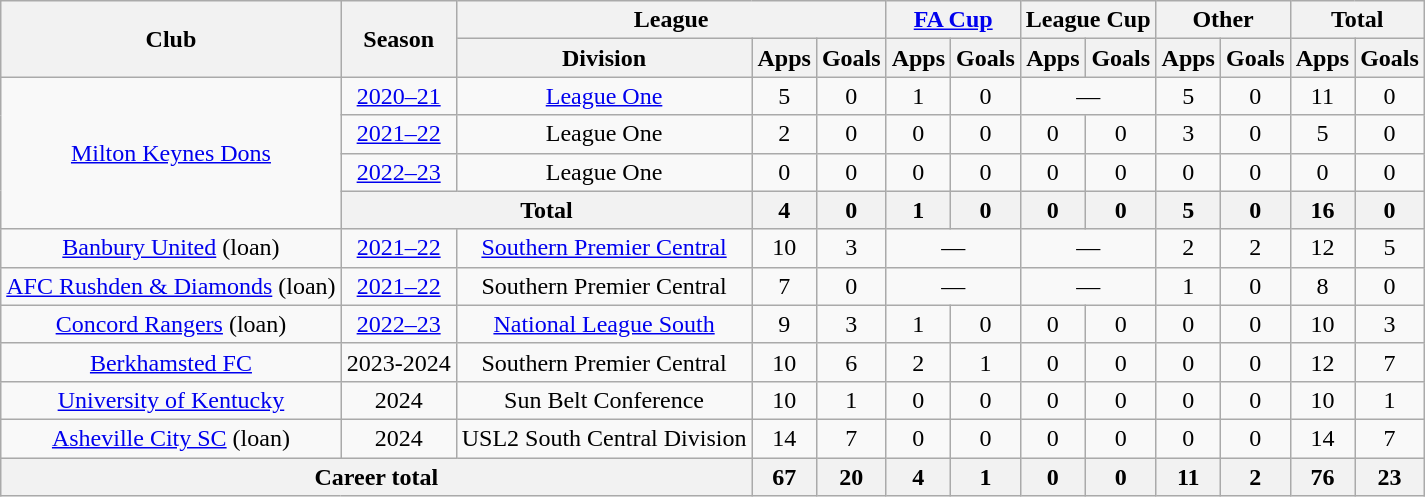<table class="wikitable" style="text-align:center">
<tr>
<th rowspan="2">Club</th>
<th rowspan="2">Season</th>
<th colspan="3">League</th>
<th colspan="2"><a href='#'>FA Cup</a></th>
<th colspan="2">League Cup</th>
<th colspan="2">Other</th>
<th colspan="2">Total</th>
</tr>
<tr>
<th>Division</th>
<th>Apps</th>
<th>Goals</th>
<th>Apps</th>
<th>Goals</th>
<th>Apps</th>
<th>Goals</th>
<th>Apps</th>
<th>Goals</th>
<th>Apps</th>
<th>Goals</th>
</tr>
<tr>
<td rowspan="4"><a href='#'>Milton Keynes Dons</a></td>
<td><a href='#'>2020–21</a></td>
<td><a href='#'>League One</a></td>
<td>5</td>
<td>0</td>
<td>1</td>
<td>0</td>
<td colspan="2">—</td>
<td>5</td>
<td>0</td>
<td>11</td>
<td>0</td>
</tr>
<tr>
<td><a href='#'>2021–22</a></td>
<td>League One</td>
<td>2</td>
<td>0</td>
<td>0</td>
<td>0</td>
<td>0</td>
<td>0</td>
<td>3</td>
<td>0</td>
<td>5</td>
<td>0</td>
</tr>
<tr>
<td><a href='#'>2022–23</a></td>
<td>League One</td>
<td>0</td>
<td>0</td>
<td>0</td>
<td>0</td>
<td>0</td>
<td>0</td>
<td>0</td>
<td>0</td>
<td>0</td>
<td>0</td>
</tr>
<tr>
<th colspan="2">Total</th>
<th>4</th>
<th>0</th>
<th>1</th>
<th>0</th>
<th>0</th>
<th>0</th>
<th>5</th>
<th>0</th>
<th>16</th>
<th>0</th>
</tr>
<tr>
<td><a href='#'>Banbury United</a> (loan)</td>
<td><a href='#'>2021–22</a></td>
<td><a href='#'>Southern Premier Central</a></td>
<td>10</td>
<td>3</td>
<td colspan="2">—</td>
<td colspan="2">—</td>
<td>2</td>
<td>2</td>
<td>12</td>
<td>5</td>
</tr>
<tr>
<td><a href='#'>AFC Rushden & Diamonds</a> (loan)</td>
<td><a href='#'>2021–22</a></td>
<td>Southern Premier Central</td>
<td>7</td>
<td>0</td>
<td colspan="2">—</td>
<td colspan="2">—</td>
<td>1</td>
<td>0</td>
<td>8</td>
<td>0</td>
</tr>
<tr>
<td><a href='#'>Concord Rangers</a> (loan)</td>
<td><a href='#'>2022–23</a></td>
<td><a href='#'>National League South</a></td>
<td>9</td>
<td>3</td>
<td>1</td>
<td>0</td>
<td>0</td>
<td>0</td>
<td>0</td>
<td>0</td>
<td>10</td>
<td>3</td>
</tr>
<tr>
<td><a href='#'>Berkhamsted FC</a></td>
<td>2023-2024</td>
<td>Southern Premier Central</td>
<td>10</td>
<td>6</td>
<td>2</td>
<td>1</td>
<td>0</td>
<td>0</td>
<td>0</td>
<td>0</td>
<td>12</td>
<td>7</td>
</tr>
<tr>
<td><a href='#'>University of Kentucky</a></td>
<td>2024</td>
<td>Sun Belt Conference</td>
<td>10</td>
<td>1</td>
<td>0</td>
<td>0</td>
<td>0</td>
<td>0</td>
<td>0</td>
<td>0</td>
<td>10</td>
<td>1</td>
</tr>
<tr>
<td><a href='#'>Asheville City SC</a> (loan)</td>
<td>2024</td>
<td>USL2 South Central Division</td>
<td>14</td>
<td>7</td>
<td>0</td>
<td>0</td>
<td>0</td>
<td>0</td>
<td>0</td>
<td>0</td>
<td>14</td>
<td>7</td>
</tr>
<tr>
<th colspan="3">Career total</th>
<th>67</th>
<th>20</th>
<th>4</th>
<th>1</th>
<th>0</th>
<th>0</th>
<th>11</th>
<th>2</th>
<th>76</th>
<th>23</th>
</tr>
</table>
